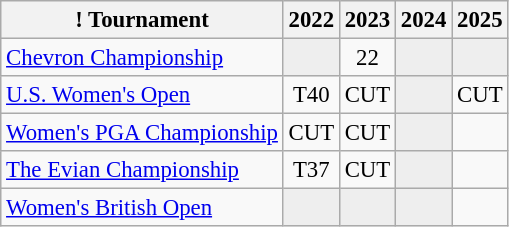<table class="wikitable" style="font-size:95%;text-align:center;">
<tr>
<th>! Tournament</th>
<th>2022</th>
<th>2023</th>
<th>2024</th>
<th>2025</th>
</tr>
<tr>
<td align=left><a href='#'>Chevron Championship</a></td>
<td style="background:#eeeeee;"></td>
<td>22</td>
<td style="background:#eeeeee;"></td>
<td style="background:#eeeeee;"></td>
</tr>
<tr>
<td align=left><a href='#'>U.S. Women's Open</a></td>
<td>T40</td>
<td>CUT</td>
<td style="background:#eeeeee;"></td>
<td>CUT</td>
</tr>
<tr>
<td align=left><a href='#'>Women's PGA Championship</a></td>
<td>CUT</td>
<td>CUT</td>
<td style="background:#eeeeee;"></td>
<td></td>
</tr>
<tr>
<td align=left><a href='#'>The Evian Championship</a></td>
<td>T37</td>
<td>CUT</td>
<td style="background:#eeeeee;"></td>
<td></td>
</tr>
<tr>
<td align=left><a href='#'>Women's British Open</a></td>
<td style="background:#eeeeee;"></td>
<td style="background:#eeeeee;"></td>
<td style="background:#eeeeee;"></td>
<td></td>
</tr>
</table>
